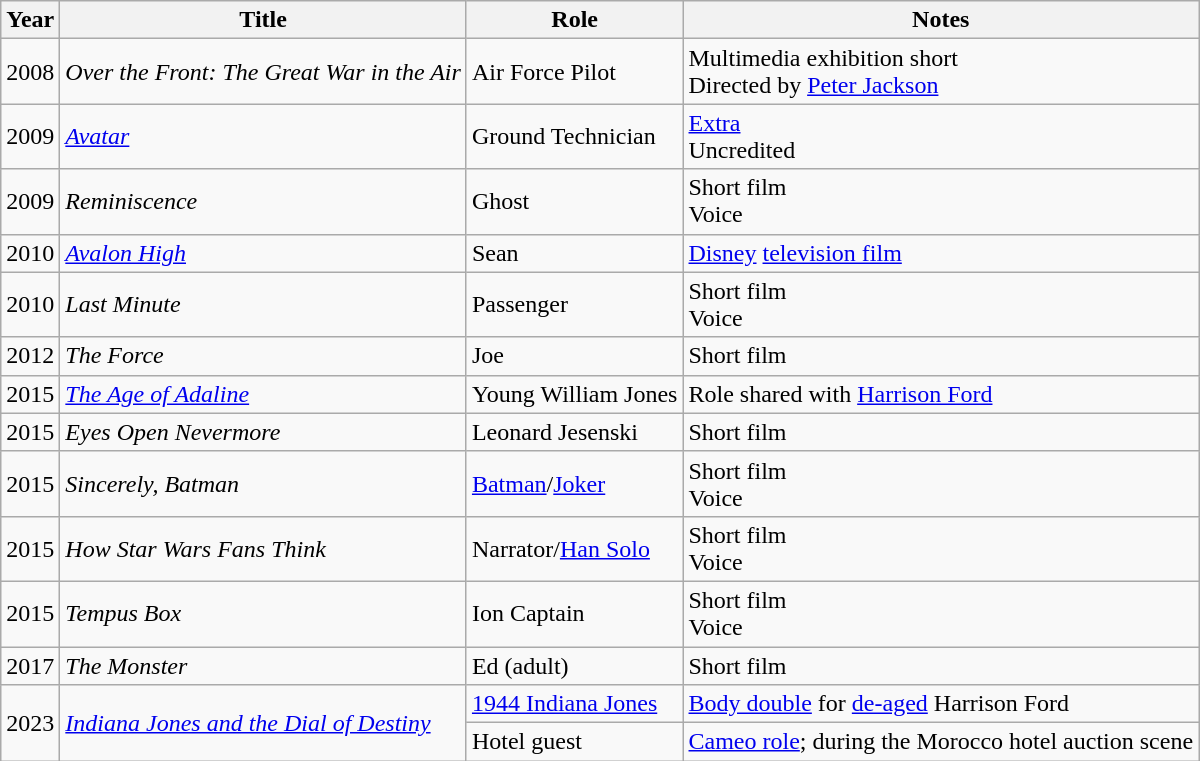<table class="wikitable sortable">
<tr>
<th>Year</th>
<th>Title</th>
<th>Role</th>
<th class="unsortable">Notes</th>
</tr>
<tr>
<td>2008</td>
<td><em>Over the Front: The Great War in the Air</em></td>
<td>Air Force Pilot</td>
<td>Multimedia exhibition short<br>Directed by <a href='#'>Peter Jackson</a></td>
</tr>
<tr>
<td>2009</td>
<td><em><a href='#'>Avatar</a></em></td>
<td>Ground Technician</td>
<td><a href='#'>Extra</a><br>Uncredited</td>
</tr>
<tr>
<td>2009</td>
<td><em>Reminiscence</em></td>
<td>Ghost</td>
<td>Short film<br>Voice</td>
</tr>
<tr>
<td>2010</td>
<td><em><a href='#'>Avalon High</a></em></td>
<td>Sean</td>
<td><a href='#'>Disney</a> <a href='#'>television film</a></td>
</tr>
<tr>
<td>2010</td>
<td><em>Last Minute</em></td>
<td>Passenger</td>
<td>Short film<br>Voice</td>
</tr>
<tr>
<td>2012</td>
<td><em>The Force</em></td>
<td>Joe</td>
<td>Short film</td>
</tr>
<tr>
<td>2015</td>
<td><em><a href='#'>The Age of Adaline</a></em></td>
<td>Young William Jones</td>
<td>Role shared with <a href='#'>Harrison Ford</a></td>
</tr>
<tr>
<td>2015</td>
<td><em>Eyes Open Nevermore</em></td>
<td>Leonard Jesenski</td>
<td>Short film</td>
</tr>
<tr>
<td>2015</td>
<td><em>Sincerely, Batman</em></td>
<td><a href='#'>Batman</a>/<a href='#'>Joker</a></td>
<td>Short film<br>Voice</td>
</tr>
<tr>
<td>2015</td>
<td><em>How Star Wars Fans Think</em></td>
<td>Narrator/<a href='#'>Han Solo</a></td>
<td>Short film<br>Voice</td>
</tr>
<tr>
<td>2015</td>
<td><em>Tempus Box</em></td>
<td>Ion Captain</td>
<td>Short film<br>Voice</td>
</tr>
<tr>
<td>2017</td>
<td><em>The Monster</em></td>
<td>Ed (adult)</td>
<td>Short film</td>
</tr>
<tr>
<td rowspan="2">2023</td>
<td rowspan="2"><em><a href='#'>Indiana Jones and the Dial of Destiny</a></em></td>
<td><a href='#'>1944 Indiana Jones</a></td>
<td><a href='#'>Body double</a> for <a href='#'>de-aged</a> Harrison Ford</td>
</tr>
<tr>
<td>Hotel guest</td>
<td><a href='#'>Cameo role</a>; during the Morocco hotel auction scene</td>
</tr>
</table>
